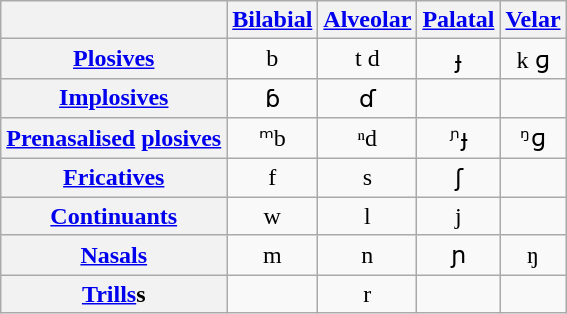<table class="wikitable IPA" style="text-align:center">
<tr>
<th></th>
<th><a href='#'>Bilabial</a></th>
<th><a href='#'>Alveolar</a></th>
<th><a href='#'>Palatal</a></th>
<th><a href='#'>Velar</a></th>
</tr>
<tr>
<th><a href='#'>Plosives</a></th>
<td>b</td>
<td>t d</td>
<td>ɟ</td>
<td>k ɡ</td>
</tr>
<tr>
<th><a href='#'>Implosives</a></th>
<td>ɓ</td>
<td>ɗ</td>
<td></td>
<td></td>
</tr>
<tr>
<th><a href='#'>Prenasalised</a> <a href='#'>plosives</a></th>
<td>ᵐb</td>
<td>ⁿd</td>
<td>ᶮɟ</td>
<td>ᵑɡ</td>
</tr>
<tr>
<th><a href='#'>Fricatives</a></th>
<td>f</td>
<td>s</td>
<td>ʃ</td>
<td></td>
</tr>
<tr>
<th><a href='#'>Continuants</a></th>
<td>w</td>
<td>l</td>
<td>j</td>
<td></td>
</tr>
<tr>
<th><a href='#'>Nasals</a></th>
<td>m</td>
<td>n</td>
<td>ɲ</td>
<td>ŋ</td>
</tr>
<tr>
<th><a href='#'>Trills</a>s</th>
<td></td>
<td>r</td>
<td></td>
<td></td>
</tr>
</table>
